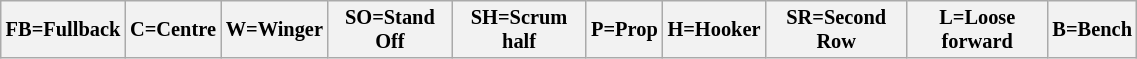<table class="wikitable"  style="font-size:85%; width:60%;">
<tr>
<th>FB=Fullback</th>
<th>C=Centre</th>
<th>W=Winger</th>
<th>SO=Stand Off</th>
<th>SH=Scrum half</th>
<th>P=Prop</th>
<th>H=Hooker</th>
<th>SR=Second Row</th>
<th>L=Loose forward</th>
<th>B=Bench</th>
</tr>
</table>
